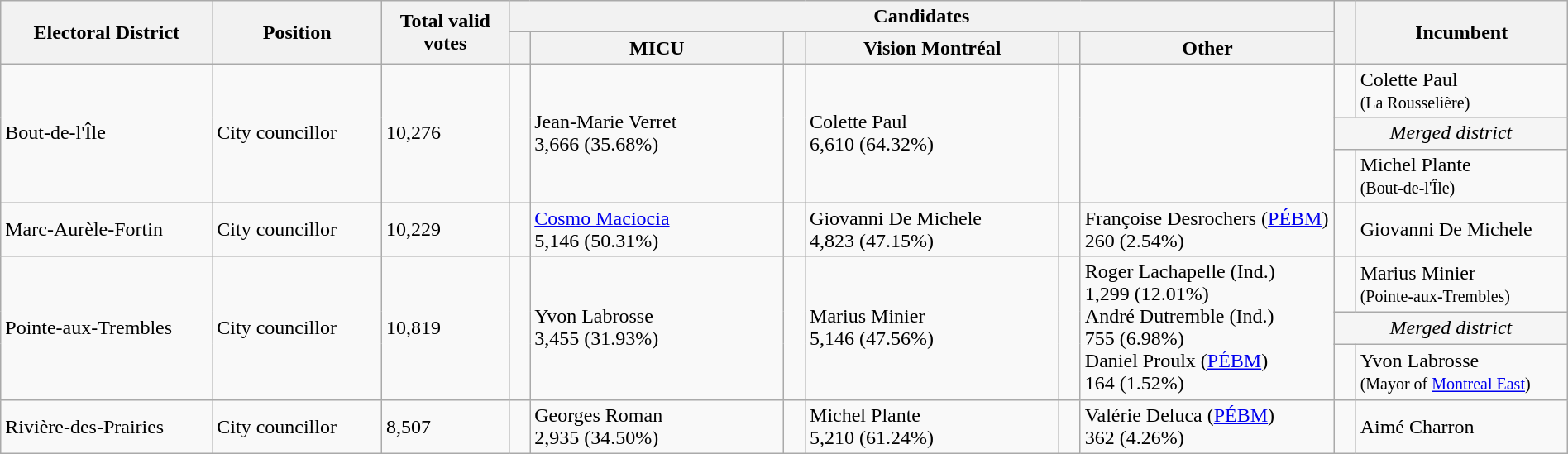<table class="wikitable" width="100%">
<tr>
<th width=10% rowspan=2>Electoral District</th>
<th width=8% rowspan=2>Position</th>
<th width=6% rowspan=2>Total valid votes</th>
<th colspan=6>Candidates</th>
<th width=1% rowspan=2> </th>
<th width=10% rowspan=2>Incumbent</th>
</tr>
<tr>
<th width=1% > </th>
<th width=12% >MICU</th>
<th width=1% > </th>
<th width=12% >Vision Montréal</th>
<th width=1% > </th>
<th width=12% >Other</th>
</tr>
<tr>
<td rowspan=3>Bout-de-l'Île</td>
<td rowspan=3>City councillor</td>
<td rowspan=3>10,276</td>
<td rowspan=3></td>
<td rowspan=3>Jean-Marie Verret<br>3,666 (35.68%)</td>
<td rowspan=3 > </td>
<td rowspan=3>Colette Paul<br>6,610 (64.32%)</td>
<td rowspan=3></td>
<td rowspan=3></td>
<td> </td>
<td>Colette Paul<br><small>(La Rousselière)</small></td>
</tr>
<tr>
<td colspan="2" style="background:whitesmoke; text-align:center;"><em>Merged district</em></td>
</tr>
<tr>
<td> </td>
<td>Michel Plante<br><small>(Bout-de-l'Île)</small></td>
</tr>
<tr>
<td>Marc-Aurèle-Fortin</td>
<td>City councillor</td>
<td>10,229</td>
<td> </td>
<td><a href='#'>Cosmo Maciocia</a><br>5,146 (50.31%)</td>
<td></td>
<td>Giovanni De Michele<br>4,823 (47.15%)</td>
<td></td>
<td>Françoise Desrochers (<a href='#'>PÉBM</a>)<br>260 (2.54%)</td>
<td> </td>
<td>Giovanni De Michele</td>
</tr>
<tr>
<td rowspan=3>Pointe-aux-Trembles</td>
<td rowspan=3>City councillor</td>
<td rowspan=3>10,819</td>
<td rowspan=3></td>
<td rowspan=3>Yvon Labrosse<br>3,455 (31.93%)</td>
<td rowspan=3 > </td>
<td rowspan=3>Marius Minier<br>5,146 (47.56%)</td>
<td rowspan=3></td>
<td rowspan=3>Roger Lachapelle (Ind.)<br>1,299 (12.01%)<br>André Dutremble (Ind.)<br>755 (6.98%)<br>Daniel Proulx (<a href='#'>PÉBM</a>)<br>164 (1.52%)</td>
<td> </td>
<td>Marius Minier<br><small>(Pointe-aux-Trembles)</small></td>
</tr>
<tr>
<td colspan="2" style="background:whitesmoke; text-align:center;"><em>Merged district</em></td>
</tr>
<tr>
<td> </td>
<td>Yvon Labrosse	<br><small>(Mayor of <a href='#'>Montreal East</a>)</small></td>
</tr>
<tr>
<td>Rivière-des-Prairies</td>
<td>City councillor</td>
<td>8,507</td>
<td></td>
<td>Georges Roman<br>2,935 (34.50%)</td>
<td> </td>
<td>Michel Plante<br>5,210 (61.24%)</td>
<td></td>
<td>Valérie Deluca (<a href='#'>PÉBM</a>)<br>362 (4.26%)</td>
<td> </td>
<td>Aimé Charron</td>
</tr>
</table>
